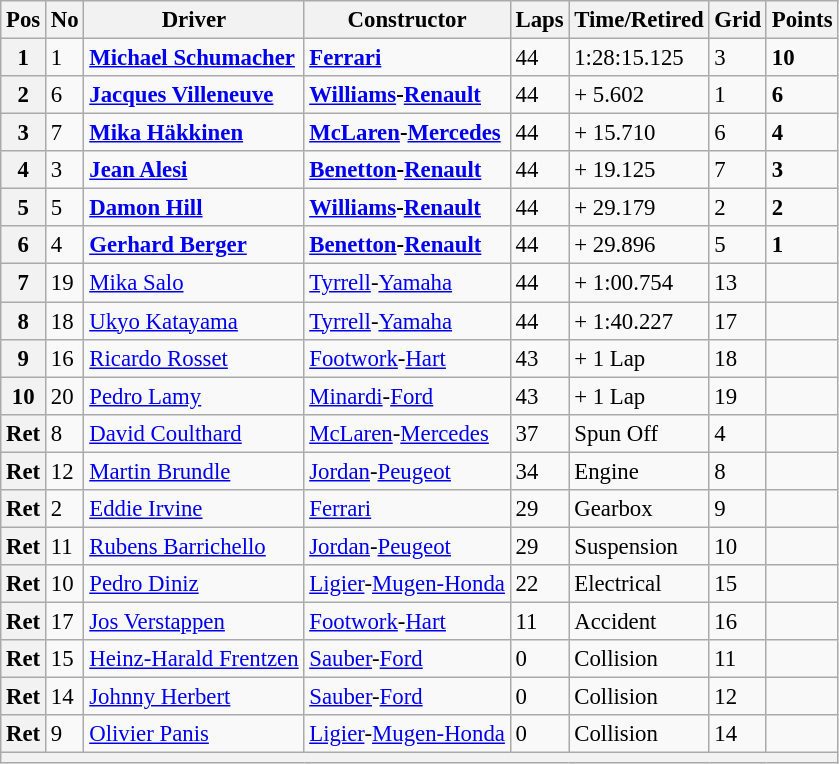<table class="wikitable" style="font-size: 95%;">
<tr>
<th>Pos</th>
<th>No</th>
<th>Driver</th>
<th>Constructor</th>
<th>Laps</th>
<th>Time/Retired</th>
<th>Grid</th>
<th>Points</th>
</tr>
<tr>
<th>1</th>
<td>1</td>
<td> <strong><a href='#'>Michael Schumacher</a></strong></td>
<td><strong><a href='#'>Ferrari</a></strong></td>
<td>44</td>
<td>1:28:15.125</td>
<td>3</td>
<td><strong>10</strong></td>
</tr>
<tr>
<th>2</th>
<td>6</td>
<td> <strong><a href='#'>Jacques Villeneuve</a></strong></td>
<td><strong><a href='#'>Williams</a>-<a href='#'>Renault</a></strong></td>
<td>44</td>
<td>+ 5.602</td>
<td>1</td>
<td><strong>6</strong></td>
</tr>
<tr>
<th>3</th>
<td>7</td>
<td> <strong><a href='#'>Mika Häkkinen</a></strong></td>
<td><strong><a href='#'>McLaren</a>-<a href='#'>Mercedes</a></strong></td>
<td>44</td>
<td>+ 15.710</td>
<td>6</td>
<td><strong>4</strong></td>
</tr>
<tr>
<th>4</th>
<td>3</td>
<td> <strong><a href='#'>Jean Alesi</a></strong></td>
<td><strong><a href='#'>Benetton</a>-<a href='#'>Renault</a></strong></td>
<td>44</td>
<td>+ 19.125</td>
<td>7</td>
<td><strong>3</strong></td>
</tr>
<tr>
<th>5</th>
<td>5</td>
<td> <strong><a href='#'>Damon Hill</a></strong></td>
<td><strong><a href='#'>Williams</a>-<a href='#'>Renault</a></strong></td>
<td>44</td>
<td>+ 29.179</td>
<td>2</td>
<td><strong>2</strong></td>
</tr>
<tr>
<th>6</th>
<td>4</td>
<td> <strong><a href='#'>Gerhard Berger</a></strong></td>
<td><strong><a href='#'>Benetton</a>-<a href='#'>Renault</a></strong></td>
<td>44</td>
<td>+ 29.896</td>
<td>5</td>
<td><strong>1</strong></td>
</tr>
<tr>
<th>7</th>
<td>19</td>
<td> <a href='#'>Mika Salo</a></td>
<td><a href='#'>Tyrrell</a>-<a href='#'>Yamaha</a></td>
<td>44</td>
<td>+ 1:00.754</td>
<td>13</td>
<td> </td>
</tr>
<tr>
<th>8</th>
<td>18</td>
<td> <a href='#'>Ukyo Katayama</a></td>
<td><a href='#'>Tyrrell</a>-<a href='#'>Yamaha</a></td>
<td>44</td>
<td>+ 1:40.227</td>
<td>17</td>
<td> </td>
</tr>
<tr>
<th>9</th>
<td>16</td>
<td> <a href='#'>Ricardo Rosset</a></td>
<td><a href='#'>Footwork</a>-<a href='#'>Hart</a></td>
<td>43</td>
<td>+ 1 Lap</td>
<td>18</td>
<td> </td>
</tr>
<tr>
<th>10</th>
<td>20</td>
<td> <a href='#'>Pedro Lamy</a></td>
<td><a href='#'>Minardi</a>-<a href='#'>Ford</a></td>
<td>43</td>
<td>+ 1 Lap</td>
<td>19</td>
<td> </td>
</tr>
<tr>
<th>Ret</th>
<td>8</td>
<td> <a href='#'>David Coulthard</a></td>
<td><a href='#'>McLaren</a>-<a href='#'>Mercedes</a></td>
<td>37</td>
<td>Spun Off</td>
<td>4</td>
<td> </td>
</tr>
<tr>
<th>Ret</th>
<td>12</td>
<td> <a href='#'>Martin Brundle</a></td>
<td><a href='#'>Jordan</a>-<a href='#'>Peugeot</a></td>
<td>34</td>
<td>Engine</td>
<td>8</td>
<td> </td>
</tr>
<tr>
<th>Ret</th>
<td>2</td>
<td> <a href='#'>Eddie Irvine</a></td>
<td><a href='#'>Ferrari</a></td>
<td>29</td>
<td>Gearbox</td>
<td>9</td>
<td> </td>
</tr>
<tr>
<th>Ret</th>
<td>11</td>
<td> <a href='#'>Rubens Barrichello</a></td>
<td><a href='#'>Jordan</a>-<a href='#'>Peugeot</a></td>
<td>29</td>
<td>Suspension</td>
<td>10</td>
<td> </td>
</tr>
<tr>
<th>Ret</th>
<td>10</td>
<td> <a href='#'>Pedro Diniz</a></td>
<td><a href='#'>Ligier</a>-<a href='#'>Mugen-Honda</a></td>
<td>22</td>
<td>Electrical</td>
<td>15</td>
<td> </td>
</tr>
<tr>
<th>Ret</th>
<td>17</td>
<td> <a href='#'>Jos Verstappen</a></td>
<td><a href='#'>Footwork</a>-<a href='#'>Hart</a></td>
<td>11</td>
<td>Accident</td>
<td>16</td>
<td> </td>
</tr>
<tr>
<th>Ret</th>
<td>15</td>
<td> <a href='#'>Heinz-Harald Frentzen</a></td>
<td><a href='#'>Sauber</a>-<a href='#'>Ford</a></td>
<td>0</td>
<td>Collision</td>
<td>11</td>
<td> </td>
</tr>
<tr>
<th>Ret</th>
<td>14</td>
<td> <a href='#'>Johnny Herbert</a></td>
<td><a href='#'>Sauber</a>-<a href='#'>Ford</a></td>
<td>0</td>
<td>Collision</td>
<td>12</td>
<td> </td>
</tr>
<tr>
<th>Ret</th>
<td>9</td>
<td> <a href='#'>Olivier Panis</a></td>
<td><a href='#'>Ligier</a>-<a href='#'>Mugen-Honda</a></td>
<td>0</td>
<td>Collision</td>
<td>14</td>
<td> </td>
</tr>
<tr>
<th colspan="8"></th>
</tr>
</table>
